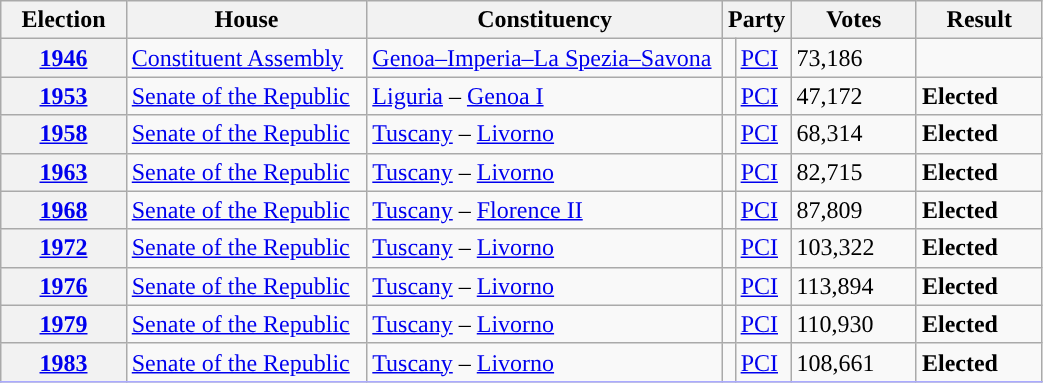<table class=wikitable style="width:55%; border:1px #AAAAFF solid">
<tr>
<th width=12%>Election</th>
<th width=23%>House</th>
<th width=34%>Constituency</th>
<th width=5% colspan="2">Party</th>
<th width=12%>Votes</th>
<th width=12%>Result</th>
</tr>
<tr>
<th><a href='#'>1946</a></th>
<td><a href='#'>Constituent Assembly</a></td>
<td><a href='#'>Genoa–Imperia–La Spezia–Savona</a></td>
<td></td>
<td><a href='#'>PCI</a></td>
<td>73,186</td>
<td></td>
</tr>
<tr>
<th><a href='#'>1953</a></th>
<td><a href='#'>Senate of the Republic</a></td>
<td><a href='#'>Liguria</a> – <a href='#'>Genoa I</a></td>
<td></td>
<td><a href='#'>PCI</a></td>
<td>47,172</td>
<td> <strong>Elected</strong></td>
</tr>
<tr>
<th><a href='#'>1958</a></th>
<td><a href='#'>Senate of the Republic</a></td>
<td><a href='#'>Tuscany</a> – <a href='#'>Livorno</a></td>
<td></td>
<td><a href='#'>PCI</a></td>
<td>68,314</td>
<td> <strong>Elected</strong></td>
</tr>
<tr>
<th><a href='#'>1963</a></th>
<td><a href='#'>Senate of the Republic</a></td>
<td><a href='#'>Tuscany</a> – <a href='#'>Livorno</a></td>
<td></td>
<td><a href='#'>PCI</a></td>
<td>82,715</td>
<td> <strong>Elected</strong></td>
</tr>
<tr>
<th><a href='#'>1968</a></th>
<td><a href='#'>Senate of the Republic</a></td>
<td><a href='#'>Tuscany</a> – <a href='#'>Florence II</a></td>
<td></td>
<td><a href='#'>PCI</a></td>
<td>87,809</td>
<td> <strong>Elected</strong></td>
</tr>
<tr>
<th><a href='#'>1972</a></th>
<td><a href='#'>Senate of the Republic</a></td>
<td><a href='#'>Tuscany</a> – <a href='#'>Livorno</a></td>
<td></td>
<td><a href='#'>PCI</a></td>
<td>103,322</td>
<td> <strong>Elected</strong></td>
</tr>
<tr>
<th><a href='#'>1976</a></th>
<td><a href='#'>Senate of the Republic</a></td>
<td><a href='#'>Tuscany</a> – <a href='#'>Livorno</a></td>
<td></td>
<td><a href='#'>PCI</a></td>
<td>113,894</td>
<td> <strong>Elected</strong></td>
</tr>
<tr>
<th><a href='#'>1979</a></th>
<td><a href='#'>Senate of the Republic</a></td>
<td><a href='#'>Tuscany</a> – <a href='#'>Livorno</a></td>
<td></td>
<td><a href='#'>PCI</a></td>
<td>110,930</td>
<td> <strong>Elected</strong></td>
</tr>
<tr>
<th><a href='#'>1983</a></th>
<td><a href='#'>Senate of the Republic</a></td>
<td><a href='#'>Tuscany</a> – <a href='#'>Livorno</a></td>
<td></td>
<td><a href='#'>PCI</a></td>
<td>108,661</td>
<td> <strong>Elected</strong></td>
</tr>
<tr>
</tr>
</table>
